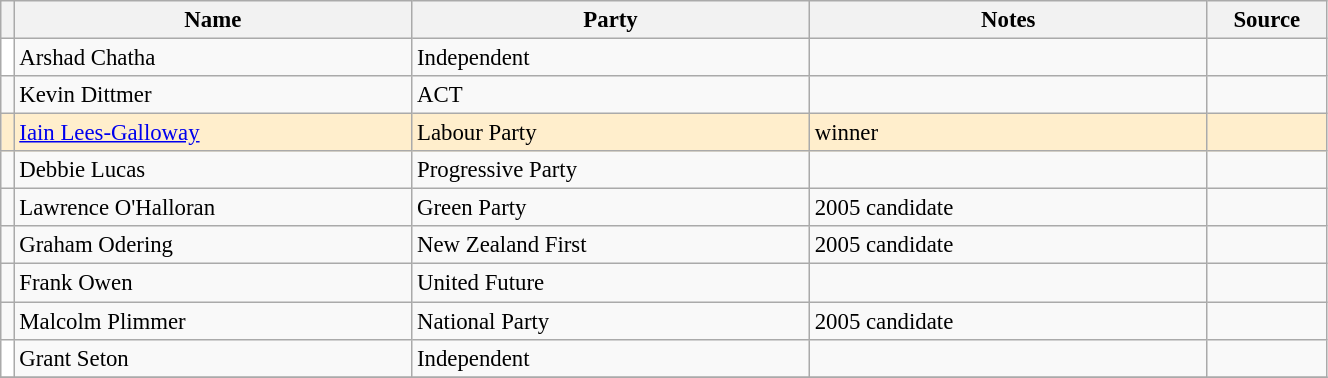<table class="wikitable" width="70%" style="font-size:95%;">
<tr>
<th width=1%></th>
<th width=30%>Name</th>
<th width=30%>Party</th>
<th width=30%>Notes</th>
<th width=9%>Source</th>
</tr>
<tr -->
<td bgcolor=white></td>
<td>Arshad Chatha</td>
<td>Independent</td>
<td></td>
<td></td>
</tr>
<tr -->
<td bgcolor=></td>
<td>Kevin Dittmer</td>
<td>ACT</td>
<td></td>
<td></td>
</tr>
<tr ---- bgcolor=#FFEECC>
<td bgcolor=></td>
<td><a href='#'>Iain Lees-Galloway</a></td>
<td>Labour Party</td>
<td>winner</td>
<td></td>
</tr>
<tr -->
<td bgcolor=></td>
<td>Debbie Lucas</td>
<td>Progressive Party</td>
<td></td>
<td></td>
</tr>
<tr -->
<td bgcolor=></td>
<td>Lawrence O'Halloran</td>
<td>Green Party</td>
<td>2005 candidate</td>
<td></td>
</tr>
<tr -->
<td bgcolor=></td>
<td>Graham Odering</td>
<td>New Zealand First</td>
<td>2005 candidate</td>
<td></td>
</tr>
<tr -->
<td bgcolor=></td>
<td>Frank Owen</td>
<td>United Future</td>
<td></td>
<td></td>
</tr>
<tr -->
<td bgcolor=></td>
<td>Malcolm Plimmer</td>
<td>National Party</td>
<td>2005 candidate</td>
<td></td>
</tr>
<tr -->
<td bgcolor=white></td>
<td>Grant Seton</td>
<td>Independent</td>
<td></td>
<td></td>
</tr>
<tr -->
</tr>
</table>
